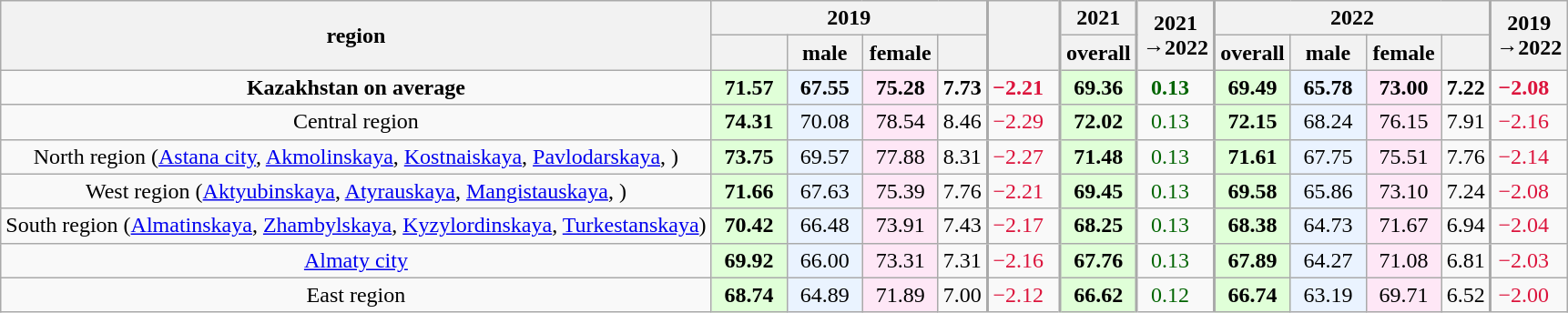<table class="wikitable sortable mw-datatable static-row-numbers sort-under col1left col6right col8right col13right" style="text-align:center;">
<tr>
<th rowspan=2 style="vertical-align:middle;">region</th>
<th colspan=4>2019</th>
<th rowspan=2 style="vertical-align:middle;border-left-width:2px;"></th>
<th style="border-left-width:2px;">2021</th>
<th rowspan=2 style="vertical-align:middle;border-left-width:2px;">2021<br>→2022</th>
<th colspan=4 style="border-left-width:2px;">2022</th>
<th rowspan=2 style="vertical-align:middle;border-left-width:2px;">2019<br>→2022</th>
</tr>
<tr>
<th style="vertical-align:middle;min-width:3em;"></th>
<th style="vertical-align:middle;min-width:3em;">male</th>
<th style="vertical-align:middle;min-width:3em;">female</th>
<th></th>
<th style="vertical-align:middle;min-width:3em;border-left-width:2px;">overall</th>
<th style="vertical-align:middle;min-width:3em;border-left-width:2px;">overall</th>
<th style="vertical-align:middle;min-width:3em;">male</th>
<th style="vertical-align:middle;min-width:3em;">female</th>
<th></th>
</tr>
<tr class=static-row-header>
<td><strong>Kazakhstan on average</strong></td>
<td style="background:#e0ffd8;"><strong>71.57</strong></td>
<td style="background:#eaf3ff;"><strong>67.55</strong></td>
<td style="background:#fee7f6;"><strong>75.28</strong></td>
<td><strong>7.73</strong></td>
<td style="padding-right:1.5ex;color:crimson;border-left-width:2px;"><strong>−2.21</strong></td>
<td style="background:#e0ffd8;border-left-width:2px;"><strong>69.36</strong></td>
<td style="padding-right:1.5ex;color:darkgreen;border-left-width:2px;"><strong>0.13</strong></td>
<td style="background:#e0ffd8;border-left-width:2px;"><strong>69.49</strong></td>
<td style="background:#eaf3ff;"><strong>65.78</strong></td>
<td style="background:#fee7f6;"><strong>73.00</strong></td>
<td><strong>7.22</strong></td>
<td style="padding-right:1.5ex;color:crimson;border-left-width:2px;"><strong>−2.08</strong></td>
</tr>
<tr>
<td>Central region </td>
<td style="background:#e0ffd8;"><strong>74.31</strong></td>
<td style="background:#eaf3ff;">70.08</td>
<td style="background:#fee7f6;">78.54</td>
<td>8.46</td>
<td style="padding-right:1.5ex;color:crimson;border-left-width:2px;">−2.29</td>
<td style="background:#e0ffd8;border-left-width:2px;"><strong>72.02</strong></td>
<td style="padding-right:1.5ex;color:darkgreen;border-left-width:2px;">0.13</td>
<td style="background:#e0ffd8;border-left-width:2px;"><strong>72.15</strong></td>
<td style="background:#eaf3ff;">68.24</td>
<td style="background:#fee7f6;">76.15</td>
<td>7.91</td>
<td style="padding-right:1.5ex;color:crimson;border-left-width:2px;">−2.16</td>
</tr>
<tr>
<td>North region (<a href='#'>Astana city</a>, <a href='#'>Akmolinskaya</a>, <a href='#'>Kostnaiskaya</a>, <a href='#'>Pavlodarskaya</a>, )</td>
<td style="background:#e0ffd8;"><strong>73.75</strong></td>
<td style="background:#eaf3ff;">69.57</td>
<td style="background:#fee7f6;">77.88</td>
<td>8.31</td>
<td style="padding-right:1.5ex;color:crimson;border-left-width:2px;">−2.27</td>
<td style="background:#e0ffd8;border-left-width:2px;"><strong>71.48</strong></td>
<td style="padding-right:1.5ex;color:darkgreen;border-left-width:2px;">0.13</td>
<td style="background:#e0ffd8;border-left-width:2px;"><strong>71.61</strong></td>
<td style="background:#eaf3ff;">67.75</td>
<td style="background:#fee7f6;">75.51</td>
<td>7.76</td>
<td style="padding-right:1.5ex;color:crimson;border-left-width:2px;">−2.14</td>
</tr>
<tr>
<td>West region (<a href='#'>Aktyubinskaya</a>, <a href='#'>Atyrauskaya</a>, <a href='#'>Mangistauskaya</a>, )</td>
<td style="background:#e0ffd8;"><strong>71.66</strong></td>
<td style="background:#eaf3ff;">67.63</td>
<td style="background:#fee7f6;">75.39</td>
<td>7.76</td>
<td style="padding-right:1.5ex;color:crimson;border-left-width:2px;">−2.21</td>
<td style="background:#e0ffd8;border-left-width:2px;"><strong>69.45</strong></td>
<td style="padding-right:1.5ex;color:darkgreen;border-left-width:2px;">0.13</td>
<td style="background:#e0ffd8;border-left-width:2px;"><strong>69.58</strong></td>
<td style="background:#eaf3ff;">65.86</td>
<td style="background:#fee7f6;">73.10</td>
<td>7.24</td>
<td style="padding-right:1.5ex;color:crimson;border-left-width:2px;">−2.08</td>
</tr>
<tr>
<td>South region (<a href='#'>Almatinskaya</a>, <a href='#'>Zhambylskaya</a>, <a href='#'>Kyzylordinskaya</a>, <a href='#'>Turkestanskaya</a>)</td>
<td style="background:#e0ffd8;"><strong>70.42</strong></td>
<td style="background:#eaf3ff;">66.48</td>
<td style="background:#fee7f6;">73.91</td>
<td>7.43</td>
<td style="padding-right:1.5ex;color:crimson;border-left-width:2px;">−2.17</td>
<td style="background:#e0ffd8;border-left-width:2px;"><strong>68.25</strong></td>
<td style="padding-right:1.5ex;color:darkgreen;border-left-width:2px;">0.13</td>
<td style="background:#e0ffd8;border-left-width:2px;"><strong>68.38</strong></td>
<td style="background:#eaf3ff;">64.73</td>
<td style="background:#fee7f6;">71.67</td>
<td>6.94</td>
<td style="padding-right:1.5ex;color:crimson;border-left-width:2px;">−2.04</td>
</tr>
<tr>
<td><a href='#'>Almaty city</a></td>
<td style="background:#e0ffd8;"><strong>69.92</strong></td>
<td style="background:#eaf3ff;">66.00</td>
<td style="background:#fee7f6;">73.31</td>
<td>7.31</td>
<td style="padding-right:1.5ex;color:crimson;border-left-width:2px;">−2.16</td>
<td style="background:#e0ffd8;border-left-width:2px;"><strong>67.76</strong></td>
<td style="padding-right:1.5ex;color:darkgreen;border-left-width:2px;">0.13</td>
<td style="background:#e0ffd8;border-left-width:2px;"><strong>67.89</strong></td>
<td style="background:#eaf3ff;">64.27</td>
<td style="background:#fee7f6;">71.08</td>
<td>6.81</td>
<td style="padding-right:1.5ex;color:crimson;border-left-width:2px;">−2.03</td>
</tr>
<tr>
<td>East region </td>
<td style="background:#e0ffd8;"><strong>68.74</strong></td>
<td style="background:#eaf3ff;">64.89</td>
<td style="background:#fee7f6;">71.89</td>
<td>7.00</td>
<td style="padding-right:1.5ex;color:crimson;border-left-width:2px;">−2.12</td>
<td style="background:#e0ffd8;border-left-width:2px;"><strong>66.62</strong></td>
<td style="padding-right:1.5ex;color:darkgreen;border-left-width:2px;">0.12</td>
<td style="background:#e0ffd8;border-left-width:2px;"><strong>66.74</strong></td>
<td style="background:#eaf3ff;">63.19</td>
<td style="background:#fee7f6;">69.71</td>
<td>6.52</td>
<td style="padding-right:1.5ex;color:crimson;border-left-width:2px;">−2.00</td>
</tr>
</table>
